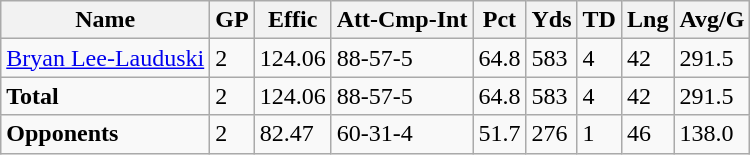<table class="wikitable" style="white-space:nowrap;">
<tr>
<th>Name</th>
<th>GP</th>
<th>Effic</th>
<th>Att-Cmp-Int</th>
<th>Pct</th>
<th>Yds</th>
<th>TD</th>
<th>Lng</th>
<th>Avg/G</th>
</tr>
<tr>
<td><a href='#'>Bryan Lee-Lauduski</a></td>
<td>2</td>
<td>124.06</td>
<td>88-57-5</td>
<td>64.8</td>
<td>583</td>
<td>4</td>
<td>42</td>
<td>291.5</td>
</tr>
<tr>
<td><strong>Total</strong></td>
<td>2</td>
<td>124.06</td>
<td>88-57-5</td>
<td>64.8</td>
<td>583</td>
<td>4</td>
<td>42</td>
<td>291.5</td>
</tr>
<tr>
<td><strong>Opponents</strong></td>
<td>2</td>
<td>82.47</td>
<td>60-31-4</td>
<td>51.7</td>
<td>276</td>
<td>1</td>
<td>46</td>
<td>138.0</td>
</tr>
</table>
